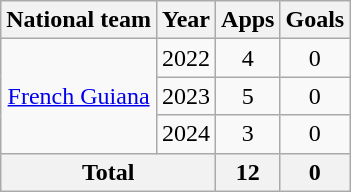<table class="wikitable" style="text-align:center">
<tr>
<th>National team</th>
<th>Year</th>
<th>Apps</th>
<th>Goals</th>
</tr>
<tr>
<td rowspan="3"><a href='#'>French Guiana</a></td>
<td>2022</td>
<td>4</td>
<td>0</td>
</tr>
<tr>
<td>2023</td>
<td>5</td>
<td>0</td>
</tr>
<tr>
<td>2024</td>
<td>3</td>
<td>0</td>
</tr>
<tr>
<th colspan="2">Total</th>
<th>12</th>
<th>0</th>
</tr>
</table>
